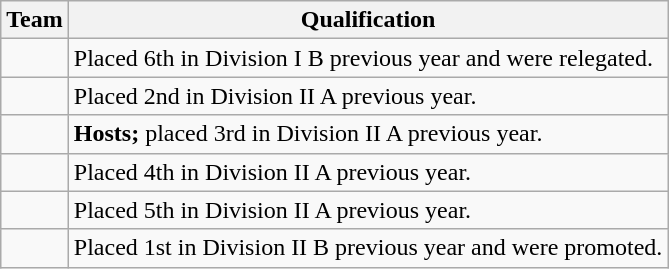<table class="wikitable">
<tr>
<th>Team</th>
<th>Qualification</th>
</tr>
<tr>
<td></td>
<td>Placed 6th in Division I B previous year and were relegated.</td>
</tr>
<tr>
<td></td>
<td>Placed 2nd in Division II A previous year.</td>
</tr>
<tr>
<td></td>
<td><strong>Hosts;</strong> placed 3rd in Division II A previous year.</td>
</tr>
<tr>
<td></td>
<td>Placed 4th in Division II A previous year.</td>
</tr>
<tr>
<td></td>
<td>Placed 5th in Division II A previous year.</td>
</tr>
<tr>
<td></td>
<td>Placed 1st in Division II B previous year and were promoted.</td>
</tr>
</table>
